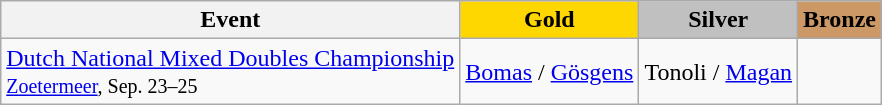<table class="wikitable">
<tr>
<th>Event</th>
<th style="background:gold">Gold</th>
<th style="background:silver">Silver</th>
<th style="background:#cc9966">Bronze</th>
</tr>
<tr>
<td><a href='#'>Dutch National Mixed Doubles Championship</a> <br> <small><a href='#'>Zoetermeer</a>, Sep. 23–25</small></td>
<td><a href='#'>Bomas</a> / <a href='#'>Gösgens</a></td>
<td>Tonoli / <a href='#'>Magan</a></td>
<td></td>
</tr>
</table>
